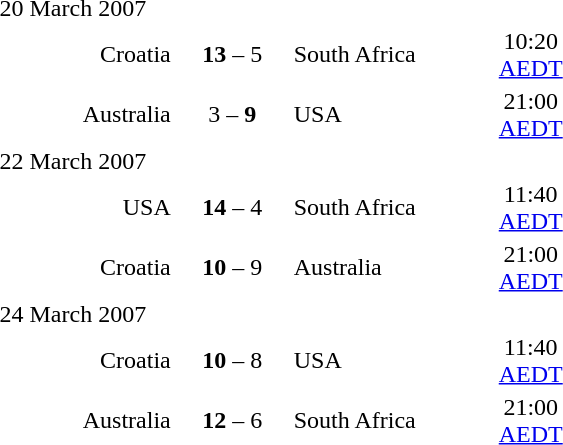<table style="text-align:center" width=400>
<tr>
<th width=15%></th>
<th width=10%></th>
<th width=15%></th>
<th width=10%></th>
</tr>
<tr align="left">
<td colspan=2>20 March 2007</td>
</tr>
<tr>
<td align="right">Croatia</td>
<td><strong>13</strong> – 5</td>
<td align="left">South Africa</td>
<td>10:20 <a href='#'>AEDT</a></td>
</tr>
<tr>
<td align="right">Australia</td>
<td>3 – <strong>9</strong></td>
<td align="left">USA</td>
<td>21:00 <a href='#'>AEDT</a></td>
</tr>
<tr align="left">
<td colspan=2>22 March 2007</td>
</tr>
<tr>
<td align="right">USA</td>
<td><strong>14</strong> – 4</td>
<td align="left">South Africa</td>
<td>11:40 <a href='#'>AEDT</a></td>
</tr>
<tr>
<td align="right">Croatia</td>
<td><strong>10</strong> – 9</td>
<td align="left">Australia</td>
<td>21:00 <a href='#'>AEDT</a></td>
</tr>
<tr align="left">
<td colspan=2>24 March 2007</td>
</tr>
<tr>
<td align="right">Croatia</td>
<td><strong>10</strong> – 8</td>
<td align="left">USA</td>
<td>11:40 <a href='#'>AEDT</a></td>
</tr>
<tr>
<td align="right">Australia</td>
<td><strong>12</strong> – 6</td>
<td align="left">South Africa</td>
<td>21:00 <a href='#'>AEDT</a></td>
</tr>
</table>
